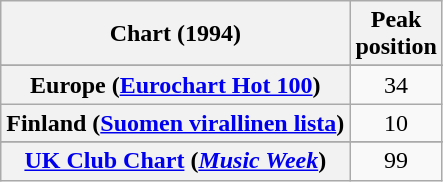<table class="wikitable sortable plainrowheaders" style="text-align:center">
<tr>
<th scope="col">Chart (1994)</th>
<th scope="col">Peak<br>position</th>
</tr>
<tr>
</tr>
<tr>
</tr>
<tr>
<th scope="row">Europe (<a href='#'>Eurochart Hot 100</a>)</th>
<td>34</td>
</tr>
<tr>
<th scope="row">Finland (<a href='#'>Suomen virallinen lista</a>)</th>
<td>10</td>
</tr>
<tr>
</tr>
<tr>
</tr>
<tr>
</tr>
<tr>
</tr>
<tr>
</tr>
<tr>
</tr>
<tr>
</tr>
<tr>
<th scope="row"><a href='#'>UK Club Chart</a> (<em><a href='#'>Music Week</a></em>)</th>
<td>99</td>
</tr>
</table>
